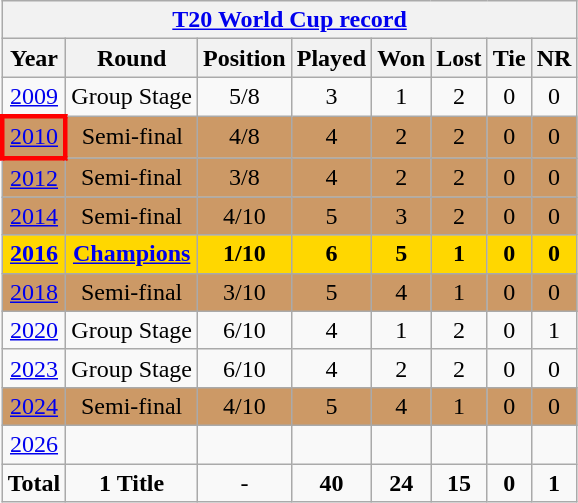<table class="wikitable" style="text-align: center; width=900px;">
<tr>
<th colspan=8><a href='#'>T20 World Cup record</a></th>
</tr>
<tr>
<th>Year</th>
<th>Round</th>
<th>Position</th>
<th>Played</th>
<th>Won</th>
<th>Lost</th>
<th>Tie</th>
<th>NR</th>
</tr>
<tr>
<td> <a href='#'>2009</a></td>
<td>Group Stage</td>
<td>5/8</td>
<td>3</td>
<td>1</td>
<td>2</td>
<td>0</td>
<td>0</td>
</tr>
<tr style="background:#cc9966">
<td style="border: 3px solid red"> <a href='#'>2010</a></td>
<td>Semi-final</td>
<td>4/8</td>
<td>4</td>
<td>2</td>
<td>2</td>
<td>0</td>
<td>0</td>
</tr>
<tr style="background:#cc9966">
<td> <a href='#'>2012</a></td>
<td>Semi-final</td>
<td>3/8</td>
<td>4</td>
<td>2</td>
<td>2</td>
<td>0</td>
<td>0</td>
</tr>
<tr style="background:#cc9966">
<td> <a href='#'>2014</a></td>
<td>Semi-final</td>
<td>4/10</td>
<td>5</td>
<td>3</td>
<td>2</td>
<td>0</td>
<td>0</td>
</tr>
<tr style="background:gold">
<td> <strong><a href='#'>2016</a></strong></td>
<td><strong><a href='#'>Champions</a></strong></td>
<td><strong>1/10</strong></td>
<td><strong>6</strong></td>
<td><strong>5</strong></td>
<td><strong>1</strong></td>
<td><strong>0</strong></td>
<td><strong>0</strong></td>
</tr>
<tr style="background:#cc9966">
<td> <a href='#'>2018</a></td>
<td>Semi-final</td>
<td>3/10</td>
<td>5</td>
<td>4</td>
<td>1</td>
<td>0</td>
<td>0</td>
</tr>
<tr>
<td> <a href='#'>2020</a></td>
<td>Group Stage</td>
<td>6/10</td>
<td>4</td>
<td>1</td>
<td>2</td>
<td>0</td>
<td>1</td>
</tr>
<tr>
<td> <a href='#'>2023</a></td>
<td>Group Stage</td>
<td>6/10</td>
<td>4</td>
<td>2</td>
<td>2</td>
<td>0</td>
<td>0</td>
</tr>
<tr style="background:#cc9966">
<td> <a href='#'>2024</a></td>
<td>Semi-final</td>
<td>4/10</td>
<td>5</td>
<td>4</td>
<td>1</td>
<td>0</td>
<td>0</td>
</tr>
<tr>
<td> <a href='#'>2026</a></td>
<td></td>
<td></td>
<td></td>
<td></td>
<td></td>
<td></td>
</tr>
<tr>
<td><strong>Total</strong></td>
<td><strong>1 Title</strong></td>
<td>-</td>
<td><strong>40</strong></td>
<td><strong>24</strong></td>
<td><strong>15</strong></td>
<td><strong>0</strong></td>
<td><strong>1</strong></td>
</tr>
</table>
